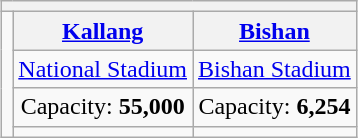<table class="wikitable" style="text-align:center; margin-left: auto; margin-right: auto; border: none;">
<tr>
<th colspan="3"></th>
</tr>
<tr>
<td rowspan="4"></td>
<th><a href='#'>Kallang</a></th>
<th><a href='#'>Bishan</a></th>
</tr>
<tr>
<td><a href='#'>National Stadium</a></td>
<td><a href='#'>Bishan Stadium</a></td>
</tr>
<tr>
<td>Capacity: <strong>55,000</strong></td>
<td>Capacity: <strong>6,254</strong></td>
</tr>
<tr>
<td></td>
<td></td>
</tr>
</table>
